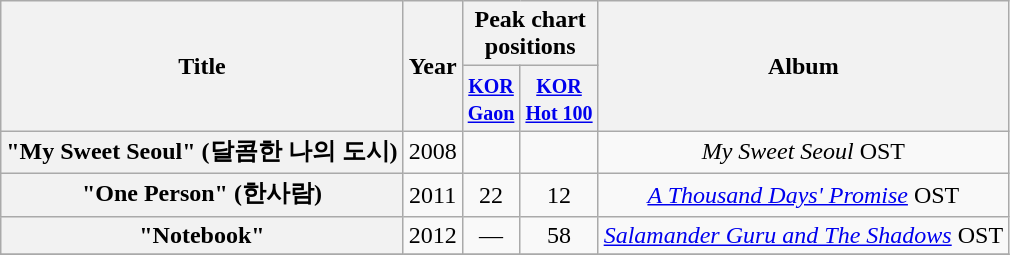<table class="wikitable plainrowheaders" style="text-align:center;">
<tr>
<th rowspan="2" scope="col">Title</th>
<th rowspan="2" scope="col">Year</th>
<th colspan="2" scope="col" style="width:5em;">Peak chart positions</th>
<th rowspan="2">Album</th>
</tr>
<tr>
<th><small><a href='#'>KOR<br>Gaon</a></small><br></th>
<th><small><a href='#'>KOR<br>Hot 100</a></small><br></th>
</tr>
<tr>
<th scope="row">"My Sweet Seoul" (달콤한 나의 도시)</th>
<td>2008</td>
<td></td>
<td></td>
<td><em>My Sweet Seoul</em> OST</td>
</tr>
<tr>
<th scope="row">"One Person" (한사람)</th>
<td>2011</td>
<td>22</td>
<td>12</td>
<td><em><a href='#'>A Thousand Days' Promise</a></em> OST</td>
</tr>
<tr>
<th scope="row">"Notebook"</th>
<td>2012</td>
<td>—</td>
<td>58</td>
<td><em><a href='#'>Salamander Guru and The Shadows</a></em> OST</td>
</tr>
<tr>
</tr>
</table>
